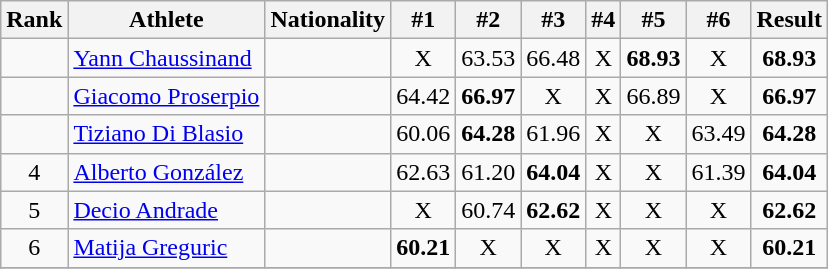<table class="wikitable sortable" style="text-align:center">
<tr>
<th>Rank</th>
<th>Athlete</th>
<th>Nationality</th>
<th>#1</th>
<th>#2</th>
<th>#3</th>
<th>#4</th>
<th>#5</th>
<th>#6</th>
<th>Result</th>
</tr>
<tr>
<td></td>
<td align="left"><a href='#'>Yann Chaussinand</a></td>
<td align="left"></td>
<td>X</td>
<td>63.53</td>
<td>66.48</td>
<td>X</td>
<td><strong>68.93</strong></td>
<td>X</td>
<td><strong>68.93</strong></td>
</tr>
<tr>
<td></td>
<td align="left"><a href='#'>Giacomo Proserpio</a></td>
<td align="left"></td>
<td>64.42</td>
<td><strong>66.97</strong></td>
<td>X</td>
<td>X</td>
<td>66.89</td>
<td>X</td>
<td><strong>66.97</strong></td>
</tr>
<tr>
<td></td>
<td align="left"><a href='#'>Tiziano Di Blasio</a></td>
<td align="left"></td>
<td>60.06</td>
<td><strong>64.28</strong></td>
<td>61.96</td>
<td>X</td>
<td>X</td>
<td>63.49</td>
<td><strong>64.28</strong></td>
</tr>
<tr>
<td>4</td>
<td align="left"><a href='#'>Alberto González</a></td>
<td align="left"></td>
<td>62.63</td>
<td>61.20</td>
<td><strong>64.04</strong></td>
<td>X</td>
<td>X</td>
<td>61.39</td>
<td><strong>64.04</strong></td>
</tr>
<tr>
<td>5</td>
<td align="left"><a href='#'>Decio Andrade</a></td>
<td align="left"></td>
<td>X</td>
<td>60.74</td>
<td><strong>62.62</strong></td>
<td>X</td>
<td>X</td>
<td>X</td>
<td><strong>62.62</strong></td>
</tr>
<tr>
<td>6</td>
<td align="left"><a href='#'>Matija Greguric</a></td>
<td align="left"></td>
<td><strong>60.21</strong></td>
<td>X</td>
<td>X</td>
<td>X</td>
<td>X</td>
<td>X</td>
<td><strong>60.21</strong></td>
</tr>
<tr>
</tr>
</table>
